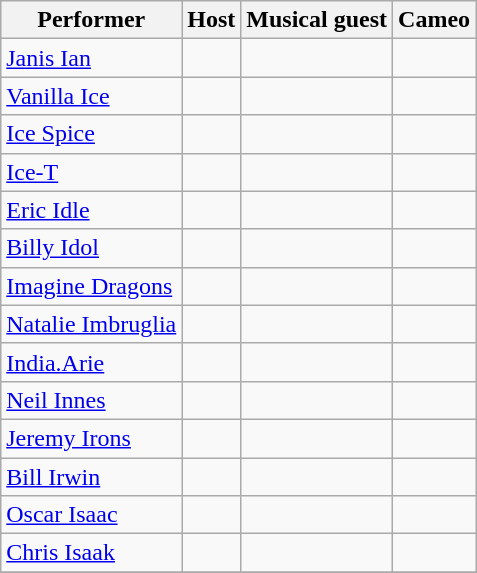<table class="wikitable sortable">
<tr>
<th>Performer</th>
<th>Host</th>
<th>Musical guest</th>
<th>Cameo</th>
</tr>
<tr>
<td><a href='#'>Janis Ian</a></td>
<td align="center"></td>
<td align="center"></td>
<td align="center"></td>
</tr>
<tr>
<td><a href='#'>Vanilla Ice</a></td>
<td align="center"></td>
<td align="center"></td>
<td align="center"></td>
</tr>
<tr>
<td><a href='#'>Ice Spice</a></td>
<td align="center"></td>
<td align="center"></td>
<td align="center"></td>
</tr>
<tr>
<td><a href='#'>Ice-T</a></td>
<td align="center"></td>
<td align="center"></td>
<td align="center"></td>
</tr>
<tr>
<td><a href='#'>Eric Idle</a></td>
<td align="center"></td>
<td align="center"></td>
<td align="center"></td>
</tr>
<tr>
<td><a href='#'>Billy Idol</a></td>
<td align="center"></td>
<td align="center"></td>
<td align="center"></td>
</tr>
<tr>
<td><a href='#'>Imagine Dragons</a></td>
<td align="center"></td>
<td align="center"></td>
<td align="center"></td>
</tr>
<tr>
<td><a href='#'>Natalie Imbruglia</a></td>
<td align="center"></td>
<td align="center"></td>
<td align="center"></td>
</tr>
<tr>
<td><a href='#'>India.Arie</a></td>
<td align="center"></td>
<td align="center"></td>
<td align="center"></td>
</tr>
<tr>
<td><a href='#'>Neil Innes</a></td>
<td align="center"></td>
<td align="center"></td>
<td align="center"></td>
</tr>
<tr>
<td><a href='#'>Jeremy Irons</a></td>
<td align="center"></td>
<td align="center"></td>
<td align="center"></td>
</tr>
<tr>
<td><a href='#'>Bill Irwin</a></td>
<td align="center"></td>
<td align="center"></td>
<td align="center"></td>
</tr>
<tr>
<td><a href='#'>Oscar Isaac</a></td>
<td align="center"></td>
<td align="center"></td>
<td align="center"></td>
</tr>
<tr>
<td><a href='#'>Chris Isaak</a></td>
<td align="center"></td>
<td align="center"></td>
<td align="center"></td>
</tr>
<tr>
</tr>
</table>
